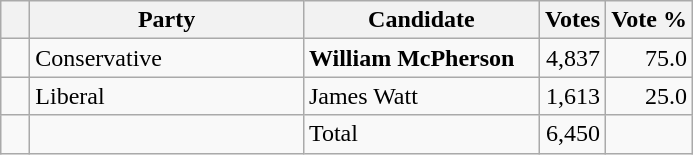<table class="wikitable">
<tr>
<th></th>
<th scope="col" width="175">Party</th>
<th scope="col" width="150">Candidate</th>
<th>Votes</th>
<th>Vote %</th>
</tr>
<tr>
<td>   </td>
<td>Conservative</td>
<td><strong>William McPherson</strong></td>
<td align=right>4,837</td>
<td align=right>75.0</td>
</tr>
<tr>
<td>   </td>
<td>Liberal</td>
<td>James Watt</td>
<td align=right>1,613</td>
<td align=right>25.0</td>
</tr>
<tr>
<td></td>
<td></td>
<td>Total</td>
<td align=right>6,450</td>
<td></td>
</tr>
</table>
